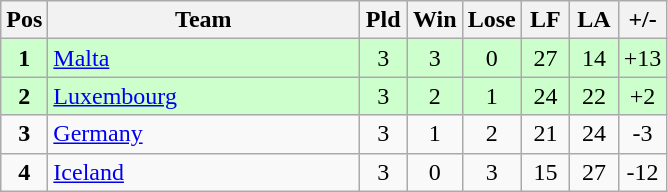<table class="wikitable" style="font-size: 100%">
<tr>
<th width=20>Pos</th>
<th width=200>Team</th>
<th width=25>Pld</th>
<th width=25>Win</th>
<th width=25>Lose</th>
<th width=25>LF</th>
<th width=25>LA</th>
<th width=25>+/-</th>
</tr>
<tr align=center style="background: #ccffcc;">
<td><strong>1</strong></td>
<td align="left"> <a href='#'>Malta</a></td>
<td>3</td>
<td>3</td>
<td>0</td>
<td>27</td>
<td>14</td>
<td>+13</td>
</tr>
<tr align=center style="background: #ccffcc;">
<td><strong>2</strong></td>
<td align="left"> <a href='#'>Luxembourg</a></td>
<td>3</td>
<td>2</td>
<td>1</td>
<td>24</td>
<td>22</td>
<td>+2</td>
</tr>
<tr align=center>
<td><strong>3</strong></td>
<td align="left"> <a href='#'>Germany</a></td>
<td>3</td>
<td>1</td>
<td>2</td>
<td>21</td>
<td>24</td>
<td>-3</td>
</tr>
<tr align=center>
<td><strong>4</strong></td>
<td align="left"> <a href='#'>Iceland</a></td>
<td>3</td>
<td>0</td>
<td>3</td>
<td>15</td>
<td>27</td>
<td>-12</td>
</tr>
</table>
